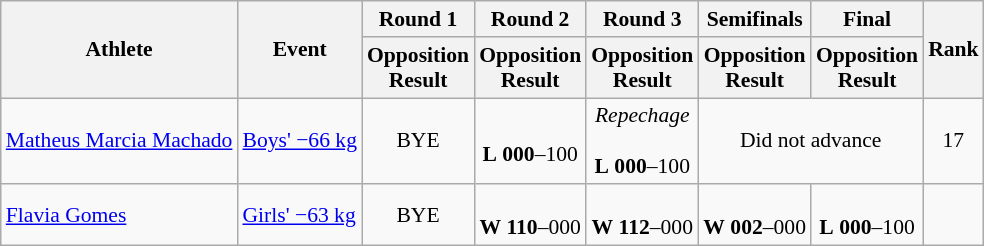<table class="wikitable" border="1" style="font-size:90%">
<tr>
<th rowspan=2>Athlete</th>
<th rowspan=2>Event</th>
<th>Round 1</th>
<th>Round 2</th>
<th>Round 3</th>
<th>Semifinals</th>
<th>Final</th>
<th rowspan=2>Rank</th>
</tr>
<tr>
<th>Opposition<br>Result</th>
<th>Opposition<br>Result</th>
<th>Opposition<br>Result</th>
<th>Opposition<br>Result</th>
<th>Opposition<br>Result</th>
</tr>
<tr>
<td><a href='#'>Matheus Marcia Machado</a></td>
<td><a href='#'>Boys' −66 kg</a></td>
<td align=center>BYE</td>
<td align=center> <br> <strong>L</strong> <strong>000</strong>–100</td>
<td align=center><em>Repechage</em><br> <br> <strong>L</strong> <strong>000</strong>–100</td>
<td align=center colspan=2>Did not advance</td>
<td align=center>17</td>
</tr>
<tr>
<td><a href='#'>Flavia Gomes</a></td>
<td><a href='#'>Girls' −63 kg</a></td>
<td align=center>BYE</td>
<td align=center> <br> <strong>W</strong> <strong>110</strong>–000</td>
<td align=center> <br> <strong>W</strong> <strong>112</strong>–000</td>
<td align=center> <br> <strong>W</strong> <strong>002</strong>–000</td>
<td align=center> <br> <strong>L</strong> <strong>000</strong>–100</td>
<td align=center></td>
</tr>
</table>
